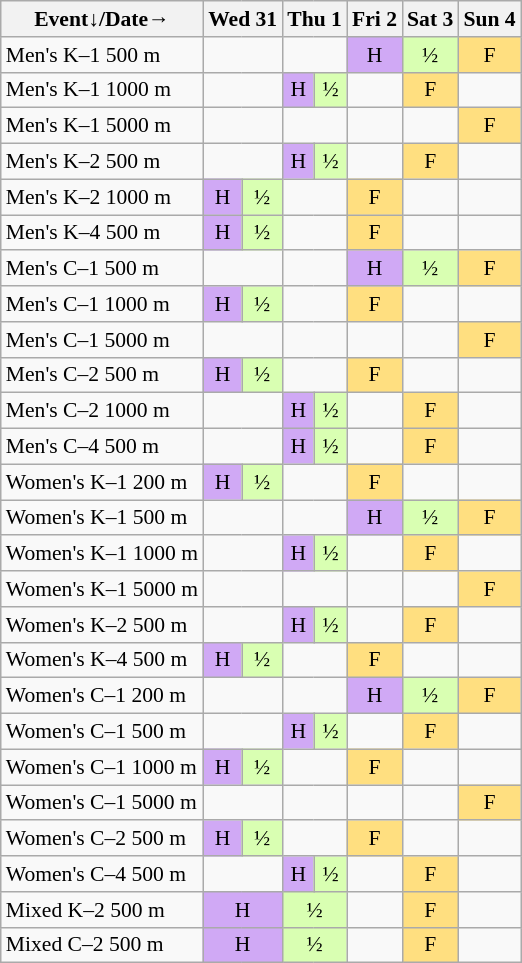<table class=wikitable style="font-size:90%; text-align:center">
<tr>
<th>Event↓/Date→</th>
<th colspan=2>Wed 31</th>
<th colspan=2>Thu 1</th>
<th>Fri 2</th>
<th>Sat 3</th>
<th>Sun 4</th>
</tr>
<tr>
<td align=left>Men's K–1 500 m</td>
<td colspan=2></td>
<td colspan=2></td>
<td bgcolor=#d0a9f5>H</td>
<td bgcolor=#d9ffb2>½</td>
<td bgcolor=#ffdf80>F</td>
</tr>
<tr>
<td align=left>Men's K–1 1000 m</td>
<td colspan=2></td>
<td bgcolor=#d0a9f5>H</td>
<td bgcolor=#d9ffb2>½</td>
<td></td>
<td bgcolor=#ffdf80>F</td>
<td></td>
</tr>
<tr>
<td align=left>Men's K–1 5000 m</td>
<td colspan=2></td>
<td colspan=2></td>
<td></td>
<td></td>
<td bgcolor=#ffdf80>F</td>
</tr>
<tr>
<td align=left>Men's K–2 500 m</td>
<td colspan=2></td>
<td bgcolor=#d0a9f5>H</td>
<td bgcolor=#d9ffb2>½</td>
<td></td>
<td bgcolor=#ffdf80>F</td>
</tr>
<tr>
<td align=left>Men's K–2 1000 m</td>
<td bgcolor=#d0a9f5>H</td>
<td bgcolor=#d9ffb2>½</td>
<td colspan=2></td>
<td bgcolor=#ffdf80>F</td>
<td></td>
<td></td>
</tr>
<tr>
<td align=left>Men's K–4 500 m</td>
<td bgcolor=#d0a9f5>H</td>
<td bgcolor=#d9ffb2>½</td>
<td colspan=2></td>
<td bgcolor=#ffdf80>F</td>
<td></td>
<td></td>
</tr>
<tr>
<td align=left>Men's C–1 500 m</td>
<td colspan=2></td>
<td colspan=2></td>
<td bgcolor=#d0a9f5>H</td>
<td bgcolor=#d9ffb2>½</td>
<td bgcolor=#ffdf80>F</td>
</tr>
<tr>
<td align=left>Men's C–1 1000 m</td>
<td bgcolor=#d0a9f5>H</td>
<td bgcolor=#d9ffb2>½</td>
<td colspan=2></td>
<td bgcolor=#ffdf80>F</td>
<td></td>
<td></td>
</tr>
<tr>
<td align=left>Men's C–1 5000 m</td>
<td colspan=2></td>
<td colspan=2></td>
<td></td>
<td></td>
<td bgcolor=#ffdf80>F</td>
</tr>
<tr>
<td align=left>Men's C–2 500 m</td>
<td bgcolor=#d0a9f5>H</td>
<td bgcolor=#d9ffb2>½</td>
<td colspan=2></td>
<td bgcolor=#ffdf80>F</td>
<td></td>
<td></td>
</tr>
<tr>
<td align=left>Men's C–2 1000 m</td>
<td colspan=2></td>
<td bgcolor=#d0a9f5>H</td>
<td bgcolor=#d9ffb2>½</td>
<td></td>
<td bgcolor=#ffdf80>F</td>
<td></td>
</tr>
<tr>
<td align=left>Men's C–4 500 m</td>
<td colspan=2></td>
<td bgcolor=#d0a9f5>H</td>
<td bgcolor=#d9ffb2>½</td>
<td></td>
<td bgcolor=#ffdf80>F</td>
<td></td>
</tr>
<tr>
<td align=left>Women's K–1 200 m</td>
<td bgcolor=#d0a9f5>H</td>
<td bgcolor=#d9ffb2>½</td>
<td colspan=2></td>
<td bgcolor=#ffdf80>F</td>
<td></td>
<td></td>
</tr>
<tr>
<td align=left>Women's K–1 500 m</td>
<td colspan=2></td>
<td colspan=2></td>
<td bgcolor=#d0a9f5>H</td>
<td bgcolor=#d9ffb2>½</td>
<td bgcolor=#ffdf80>F</td>
</tr>
<tr>
<td align=left>Women's K–1 1000 m</td>
<td colspan=2></td>
<td bgcolor=#d0a9f5>H</td>
<td bgcolor=#d9ffb2>½</td>
<td></td>
<td bgcolor=#ffdf80>F</td>
<td></td>
</tr>
<tr>
<td align=left>Women's K–1 5000 m</td>
<td colspan=2></td>
<td colspan=2></td>
<td></td>
<td></td>
<td bgcolor=#ffdf80>F</td>
</tr>
<tr>
<td align=left>Women's K–2 500 m</td>
<td colspan=2></td>
<td bgcolor=#d0a9f5>H</td>
<td bgcolor=#d9ffb2>½</td>
<td></td>
<td bgcolor=#ffdf80>F</td>
<td></td>
</tr>
<tr>
<td align=left>Women's K–4 500 m</td>
<td bgcolor=#d0a9f5>H</td>
<td bgcolor=#d9ffb2>½</td>
<td colspan=2></td>
<td bgcolor=#ffdf80>F</td>
<td></td>
<td></td>
</tr>
<tr>
<td align=left>Women's C–1 200 m</td>
<td colspan=2></td>
<td colspan=2></td>
<td bgcolor=#d0a9f5>H</td>
<td bgcolor=#d9ffb2>½</td>
<td bgcolor=#ffdf80>F</td>
</tr>
<tr>
<td align=left>Women's C–1 500 m</td>
<td colspan=2></td>
<td bgcolor=#d0a9f5>H</td>
<td bgcolor=#d9ffb2>½</td>
<td></td>
<td bgcolor=#ffdf80>F</td>
<td></td>
</tr>
<tr>
<td align=left>Women's C–1 1000 m</td>
<td bgcolor=#d0a9f5>H</td>
<td bgcolor=#d9ffb2>½</td>
<td colspan=2></td>
<td bgcolor=#ffdf80>F</td>
<td></td>
<td></td>
</tr>
<tr>
<td align=left>Women's C–1 5000 m</td>
<td colspan=2></td>
<td colspan=2></td>
<td></td>
<td></td>
<td bgcolor=#ffdf80>F</td>
</tr>
<tr>
<td align=left>Women's C–2 500 m</td>
<td bgcolor=#d0a9f5>H</td>
<td bgcolor=#d9ffb2>½</td>
<td colspan=2></td>
<td bgcolor=#ffdf80>F</td>
<td></td>
<td></td>
</tr>
<tr>
<td align=left>Women's C–4 500 m</td>
<td colspan=2></td>
<td bgcolor=#d0a9f5>H</td>
<td bgcolor=#d9ffb2>½</td>
<td></td>
<td bgcolor=#ffdf80>F</td>
<td></td>
</tr>
<tr>
<td align=left>Mixed K–2 500 m</td>
<td colspan=2 bgcolor=#d0a9f5>H</td>
<td colspan=2 bgcolor=#d9ffb2>½</td>
<td></td>
<td bgcolor=#ffdf80>F</td>
<td></td>
</tr>
<tr>
<td align=left>Mixed C–2 500 m</td>
<td colspan=2 bgcolor=#d0a9f5>H</td>
<td colspan=2 bgcolor=#d9ffb2>½</td>
<td></td>
<td bgcolor=#ffdf80>F</td>
<td></td>
</tr>
</table>
